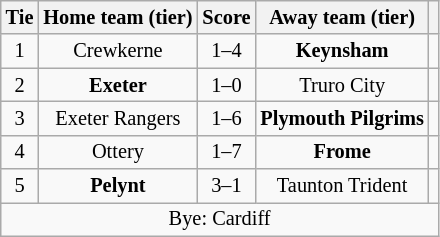<table class="wikitable" style="text-align:center; font-size:85%">
<tr>
<th>Tie</th>
<th>Home team (tier)</th>
<th>Score</th>
<th>Away team (tier)</th>
<th></th>
</tr>
<tr>
<td align="center">1</td>
<td>Crewkerne</td>
<td align="center">1–4</td>
<td><strong>Keynsham</strong></td>
<td></td>
</tr>
<tr>
<td align="center">2</td>
<td><strong>Exeter</strong></td>
<td align="center">1–0</td>
<td>Truro City</td>
<td></td>
</tr>
<tr>
<td align="center">3</td>
<td>Exeter Rangers</td>
<td align="center">1–6</td>
<td><strong>Plymouth Pilgrims</strong></td>
<td></td>
</tr>
<tr>
<td align="center">4</td>
<td>Ottery</td>
<td align="center">1–7</td>
<td><strong>Frome</strong></td>
<td></td>
</tr>
<tr>
<td align="center">5</td>
<td><strong>Pelynt</strong></td>
<td align="center">3–1</td>
<td>Taunton Trident</td>
<td></td>
</tr>
<tr>
<td colspan="5" align="center">Bye: Cardiff</td>
</tr>
</table>
